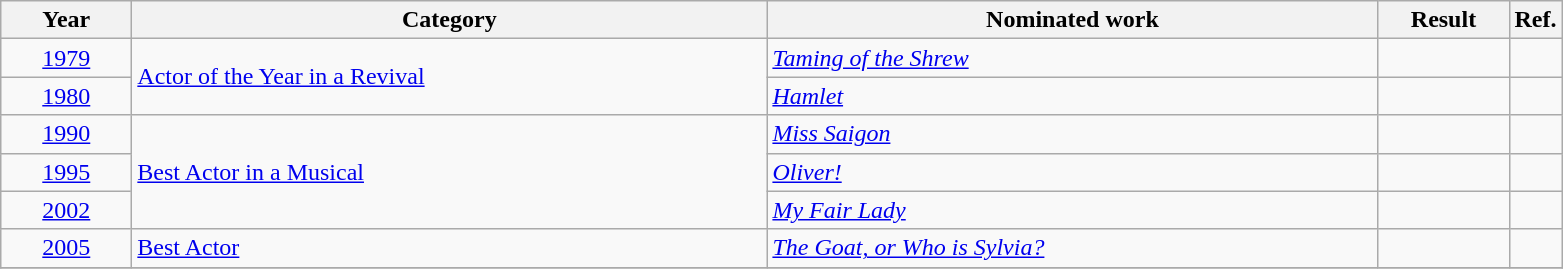<table class=wikitable>
<tr>
<th scope="col" style="width:5em;">Year</th>
<th scope="col" style="width:26em;">Category</th>
<th scope="col" style="width:25em;">Nominated work</th>
<th scope="col" style="width:5em;">Result</th>
<th>Ref.</th>
</tr>
<tr>
<td style="text-align:center;"><a href='#'>1979</a></td>
<td rowspan="2"><a href='#'>Actor of the Year in a Revival</a></td>
<td><em><a href='#'>Taming of the Shrew</a></em></td>
<td></td>
<td style="text-align:center;"></td>
</tr>
<tr>
<td style="text-align:center;"><a href='#'>1980</a></td>
<td><em><a href='#'>Hamlet</a></em></td>
<td></td>
<td style="text-align:center;"></td>
</tr>
<tr>
<td style="text-align:center;"><a href='#'>1990</a></td>
<td rowspan="3"><a href='#'>Best Actor in a Musical</a></td>
<td><em><a href='#'>Miss Saigon</a></em></td>
<td></td>
<td style="text-align:center;"></td>
</tr>
<tr>
<td style="text-align:center;"><a href='#'>1995</a></td>
<td><em><a href='#'>Oliver!</a></em></td>
<td></td>
<td style="text-align:center;"></td>
</tr>
<tr>
<td style="text-align:center;"><a href='#'>2002</a></td>
<td><em><a href='#'>My Fair Lady</a></em></td>
<td></td>
<td style="text-align:center;"></td>
</tr>
<tr>
<td style="text-align:center;"><a href='#'>2005</a></td>
<td><a href='#'>Best Actor</a></td>
<td><em><a href='#'>The Goat, or Who is Sylvia?</a></em></td>
<td></td>
<td style="text-align:center;"></td>
</tr>
<tr>
</tr>
</table>
